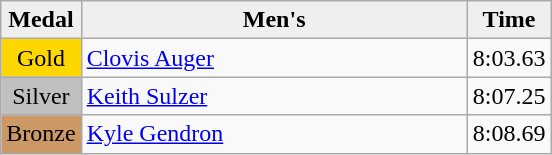<table class="wikitable" style="text-align:center">
<tr bgcolor="#efefef">
<td><strong>Medal</strong></td>
<td width="250"><strong>Men's</strong></td>
<td><strong>Time</strong></td>
</tr>
<tr>
<td bgcolor="gold">Gold</td>
<td style="text-align:left"> <a href='#'>Clovis Auger</a></td>
<td>8:03.63</td>
</tr>
<tr>
<td bgcolor="silver">Silver</td>
<td style="text-align:left"> <a href='#'>Keith Sulzer</a></td>
<td>8:07.25</td>
</tr>
<tr>
<td bgcolor="CC9966">Bronze</td>
<td style="text-align:left"> <a href='#'>Kyle Gendron</a></td>
<td>8:08.69</td>
</tr>
</table>
